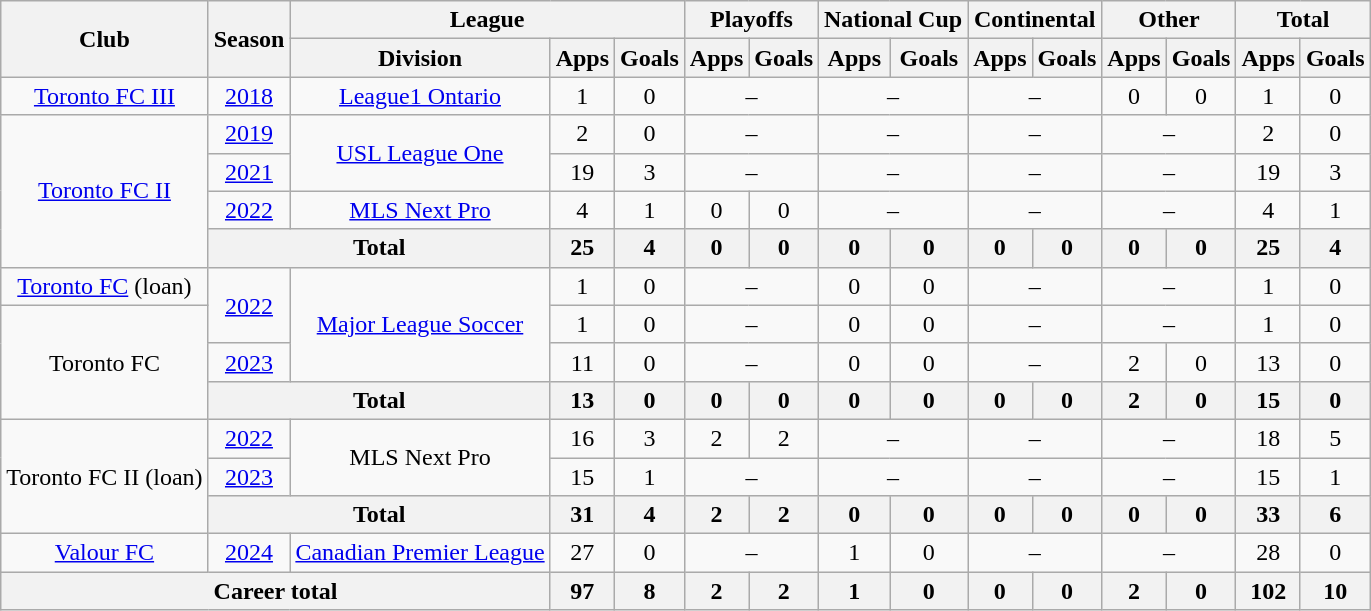<table class="wikitable" style="text-align: center">
<tr>
<th rowspan="2">Club</th>
<th rowspan="2">Season</th>
<th colspan="3">League</th>
<th colspan="2">Playoffs</th>
<th colspan="2">National Cup</th>
<th colspan="2">Continental</th>
<th colspan="2">Other</th>
<th colspan="2">Total</th>
</tr>
<tr>
<th>Division</th>
<th>Apps</th>
<th>Goals</th>
<th>Apps</th>
<th>Goals</th>
<th>Apps</th>
<th>Goals</th>
<th>Apps</th>
<th>Goals</th>
<th>Apps</th>
<th>Goals</th>
<th>Apps</th>
<th>Goals</th>
</tr>
<tr>
<td><a href='#'>Toronto FC III</a></td>
<td><a href='#'>2018</a></td>
<td><a href='#'>League1 Ontario</a></td>
<td>1</td>
<td>0</td>
<td colspan="2">–</td>
<td colspan="2">–</td>
<td colspan="2">–</td>
<td>0</td>
<td>0</td>
<td>1</td>
<td>0</td>
</tr>
<tr>
<td rowspan="4"><a href='#'>Toronto FC II</a></td>
<td><a href='#'>2019</a></td>
<td rowspan=2><a href='#'>USL League One</a></td>
<td>2</td>
<td>0</td>
<td colspan="2">–</td>
<td colspan="2">–</td>
<td colspan="2">–</td>
<td colspan="2">–</td>
<td>2</td>
<td>0</td>
</tr>
<tr>
<td><a href='#'>2021</a></td>
<td>19</td>
<td>3</td>
<td colspan="2">–</td>
<td colspan="2">–</td>
<td colspan="2">–</td>
<td colspan="2">–</td>
<td>19</td>
<td>3</td>
</tr>
<tr>
<td><a href='#'>2022</a></td>
<td><a href='#'>MLS Next Pro</a></td>
<td>4</td>
<td>1</td>
<td>0</td>
<td>0</td>
<td colspan="2">–</td>
<td colspan="2">–</td>
<td colspan="2">–</td>
<td>4</td>
<td>1</td>
</tr>
<tr>
<th colspan="2">Total</th>
<th>25</th>
<th>4</th>
<th>0</th>
<th>0</th>
<th>0</th>
<th>0</th>
<th>0</th>
<th>0</th>
<th>0</th>
<th>0</th>
<th>25</th>
<th>4</th>
</tr>
<tr>
<td><a href='#'>Toronto FC</a> (loan)</td>
<td rowspan=2><a href='#'>2022</a></td>
<td rowspan="3"><a href='#'>Major League Soccer</a></td>
<td>1</td>
<td>0</td>
<td colspan="2">–</td>
<td>0</td>
<td>0</td>
<td colspan="2">–</td>
<td colspan="2">–</td>
<td>1</td>
<td>0</td>
</tr>
<tr>
<td rowspan="3">Toronto FC</td>
<td>1</td>
<td>0</td>
<td colspan="2">–</td>
<td>0</td>
<td>0</td>
<td colspan="2">–</td>
<td colspan="2">–</td>
<td>1</td>
<td>0</td>
</tr>
<tr>
<td><a href='#'>2023</a></td>
<td>11</td>
<td>0</td>
<td colspan="2">–</td>
<td>0</td>
<td>0</td>
<td colspan="2">–</td>
<td>2</td>
<td>0</td>
<td>13</td>
<td>0</td>
</tr>
<tr>
<th colspan="2">Total</th>
<th>13</th>
<th>0</th>
<th>0</th>
<th>0</th>
<th>0</th>
<th>0</th>
<th>0</th>
<th>0</th>
<th>2</th>
<th>0</th>
<th>15</th>
<th>0</th>
</tr>
<tr>
<td rowspan="3">Toronto FC II (loan)</td>
<td><a href='#'>2022</a></td>
<td rowspan="2">MLS Next Pro</td>
<td>16</td>
<td>3</td>
<td>2</td>
<td>2</td>
<td colspan="2">–</td>
<td colspan="2">–</td>
<td colspan="2">–</td>
<td>18</td>
<td>5</td>
</tr>
<tr>
<td><a href='#'>2023</a></td>
<td>15</td>
<td>1</td>
<td colspan="2">–</td>
<td colspan="2">–</td>
<td colspan="2">–</td>
<td colspan="2">–</td>
<td>15</td>
<td>1</td>
</tr>
<tr>
<th colspan="2">Total</th>
<th>31</th>
<th>4</th>
<th>2</th>
<th>2</th>
<th>0</th>
<th>0</th>
<th>0</th>
<th>0</th>
<th>0</th>
<th>0</th>
<th>33</th>
<th>6</th>
</tr>
<tr>
<td><a href='#'>Valour FC</a></td>
<td><a href='#'>2024</a></td>
<td><a href='#'>Canadian Premier League</a></td>
<td>27</td>
<td>0</td>
<td colspan="2">–</td>
<td>1</td>
<td>0</td>
<td colspan="2">–</td>
<td colspan="2">–</td>
<td>28</td>
<td>0</td>
</tr>
<tr>
<th colspan="3">Career total</th>
<th>97</th>
<th>8</th>
<th>2</th>
<th>2</th>
<th>1</th>
<th>0</th>
<th>0</th>
<th>0</th>
<th>2</th>
<th>0</th>
<th>102</th>
<th>10</th>
</tr>
</table>
